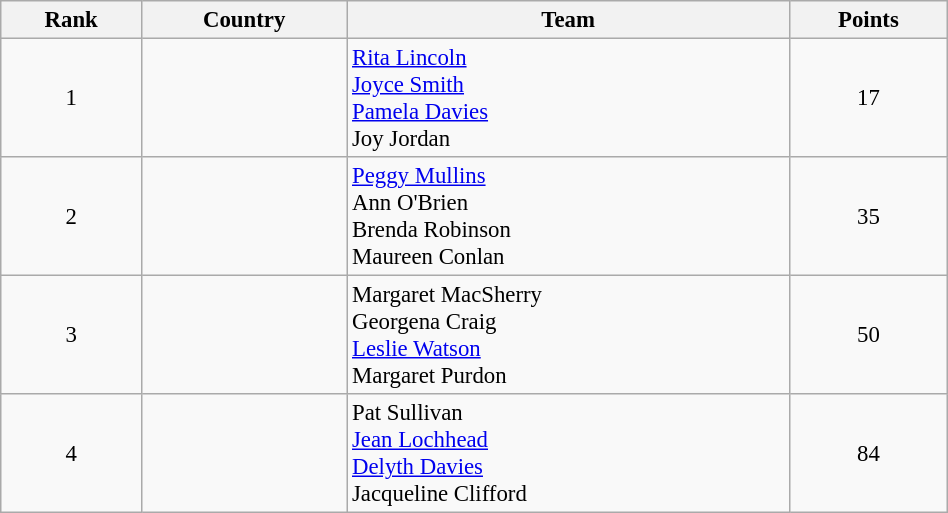<table class="wikitable sortable" style=" text-align:center; font-size:95%;" width="50%">
<tr>
<th>Rank</th>
<th>Country</th>
<th>Team</th>
<th>Points</th>
</tr>
<tr>
<td align=center>1</td>
<td align=left></td>
<td align=left><a href='#'>Rita Lincoln</a><br><a href='#'>Joyce Smith</a><br><a href='#'>Pamela Davies</a><br>Joy Jordan</td>
<td>17</td>
</tr>
<tr>
<td align=center>2</td>
<td align=left></td>
<td align=left><a href='#'>Peggy Mullins</a><br>Ann O'Brien<br>Brenda Robinson<br>Maureen Conlan<br></td>
<td>35</td>
</tr>
<tr>
<td align=center>3</td>
<td align=left></td>
<td align=left>Margaret MacSherry<br>Georgena Craig<br><a href='#'>Leslie Watson</a><br>Margaret Purdon</td>
<td>50</td>
</tr>
<tr>
<td align=center>4</td>
<td align=left></td>
<td align=left>Pat Sullivan<br><a href='#'>Jean Lochhead</a><br><a href='#'>Delyth Davies</a><br>Jacqueline Clifford</td>
<td>84</td>
</tr>
</table>
